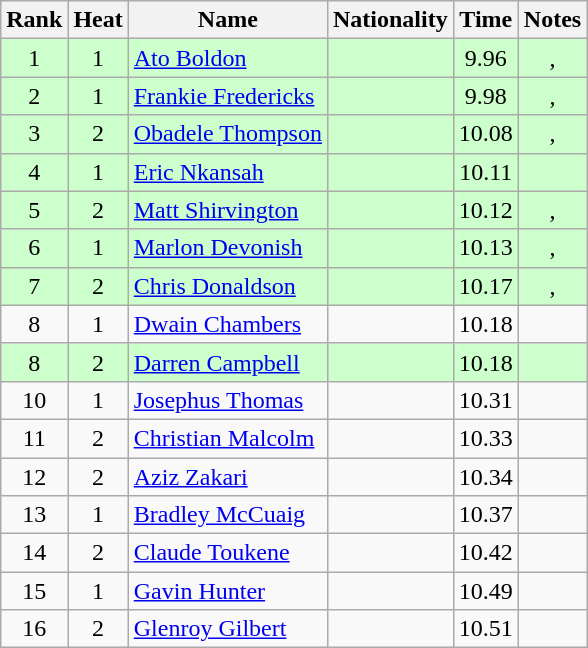<table class="wikitable sortable" style="text-align:center">
<tr>
<th>Rank</th>
<th>Heat</th>
<th>Name</th>
<th>Nationality</th>
<th>Time</th>
<th>Notes</th>
</tr>
<tr bgcolor=ccffcc>
<td>1</td>
<td>1</td>
<td align=left><a href='#'>Ato Boldon</a></td>
<td align=left></td>
<td>9.96</td>
<td>, </td>
</tr>
<tr bgcolor=ccffcc>
<td>2</td>
<td>1</td>
<td align=left><a href='#'>Frankie Fredericks</a></td>
<td align=left></td>
<td>9.98</td>
<td>, </td>
</tr>
<tr bgcolor=ccffcc>
<td>3</td>
<td>2</td>
<td align=left><a href='#'>Obadele Thompson</a></td>
<td align=left></td>
<td>10.08</td>
<td>, </td>
</tr>
<tr bgcolor=ccffcc>
<td>4</td>
<td>1</td>
<td align=left><a href='#'>Eric Nkansah</a></td>
<td align=left></td>
<td>10.11</td>
<td></td>
</tr>
<tr bgcolor=ccffcc>
<td>5</td>
<td>2</td>
<td align=left><a href='#'>Matt Shirvington</a></td>
<td align=left></td>
<td>10.12</td>
<td>, </td>
</tr>
<tr bgcolor=ccffcc>
<td>6</td>
<td>1</td>
<td align=left><a href='#'>Marlon Devonish</a></td>
<td align=left></td>
<td>10.13</td>
<td>, </td>
</tr>
<tr bgcolor=ccffcc>
<td>7</td>
<td>2</td>
<td align=left><a href='#'>Chris Donaldson</a></td>
<td align=left></td>
<td>10.17</td>
<td>, </td>
</tr>
<tr>
<td>8</td>
<td>1</td>
<td align=left><a href='#'>Dwain Chambers</a></td>
<td align=left></td>
<td>10.18</td>
<td></td>
</tr>
<tr bgcolor=ccffcc>
<td>8</td>
<td>2</td>
<td align=left><a href='#'>Darren Campbell</a></td>
<td align=left></td>
<td>10.18</td>
<td></td>
</tr>
<tr>
<td>10</td>
<td>1</td>
<td align=left><a href='#'>Josephus Thomas</a></td>
<td align=left></td>
<td>10.31</td>
<td></td>
</tr>
<tr>
<td>11</td>
<td>2</td>
<td align=left><a href='#'>Christian Malcolm</a></td>
<td align=left></td>
<td>10.33</td>
<td></td>
</tr>
<tr>
<td>12</td>
<td>2</td>
<td align=left><a href='#'>Aziz Zakari</a></td>
<td align=left></td>
<td>10.34</td>
<td></td>
</tr>
<tr>
<td>13</td>
<td>1</td>
<td align=left><a href='#'>Bradley McCuaig</a></td>
<td align=left></td>
<td>10.37</td>
<td></td>
</tr>
<tr>
<td>14</td>
<td>2</td>
<td align=left><a href='#'>Claude Toukene</a></td>
<td align=left></td>
<td>10.42</td>
<td></td>
</tr>
<tr>
<td>15</td>
<td>1</td>
<td align=left><a href='#'>Gavin Hunter</a></td>
<td align=left></td>
<td>10.49</td>
<td></td>
</tr>
<tr>
<td>16</td>
<td>2</td>
<td align=left><a href='#'>Glenroy Gilbert</a></td>
<td align=left></td>
<td>10.51</td>
<td></td>
</tr>
</table>
